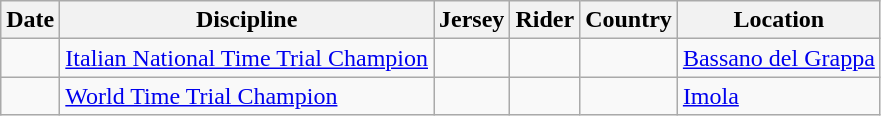<table class="wikitable">
<tr>
<th>Date</th>
<th>Discipline</th>
<th>Jersey</th>
<th>Rider</th>
<th>Country</th>
<th>Location</th>
</tr>
<tr>
<td></td>
<td><a href='#'>Italian National Time Trial Champion</a></td>
<td></td>
<td></td>
<td></td>
<td><a href='#'>Bassano del Grappa</a></td>
</tr>
<tr>
<td></td>
<td><a href='#'>World Time Trial Champion</a></td>
<td></td>
<td></td>
<td></td>
<td><a href='#'>Imola</a></td>
</tr>
</table>
